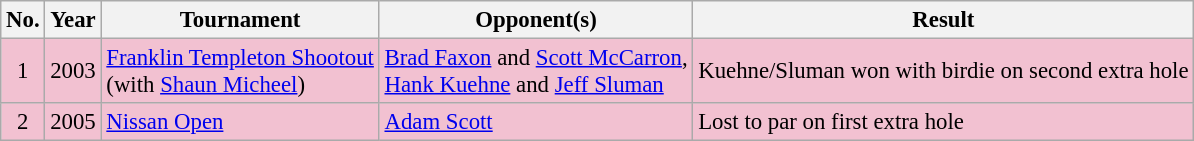<table class="wikitable" style="font-size:95%;">
<tr>
<th>No.</th>
<th>Year</th>
<th>Tournament</th>
<th>Opponent(s)</th>
<th>Result</th>
</tr>
<tr style="background:#F2C1D1;">
<td align=center>1</td>
<td>2003</td>
<td><a href='#'>Franklin Templeton Shootout</a><br>(with  <a href='#'>Shaun Micheel</a>)</td>
<td> <a href='#'>Brad Faxon</a> and  <a href='#'>Scott McCarron</a>,<br> <a href='#'>Hank Kuehne</a> and  <a href='#'>Jeff Sluman</a></td>
<td>Kuehne/Sluman won with birdie on second extra hole</td>
</tr>
<tr style="background:#F2C1D1;">
<td align=center>2</td>
<td>2005</td>
<td><a href='#'>Nissan Open</a></td>
<td> <a href='#'>Adam Scott</a></td>
<td>Lost to par on first extra hole</td>
</tr>
</table>
